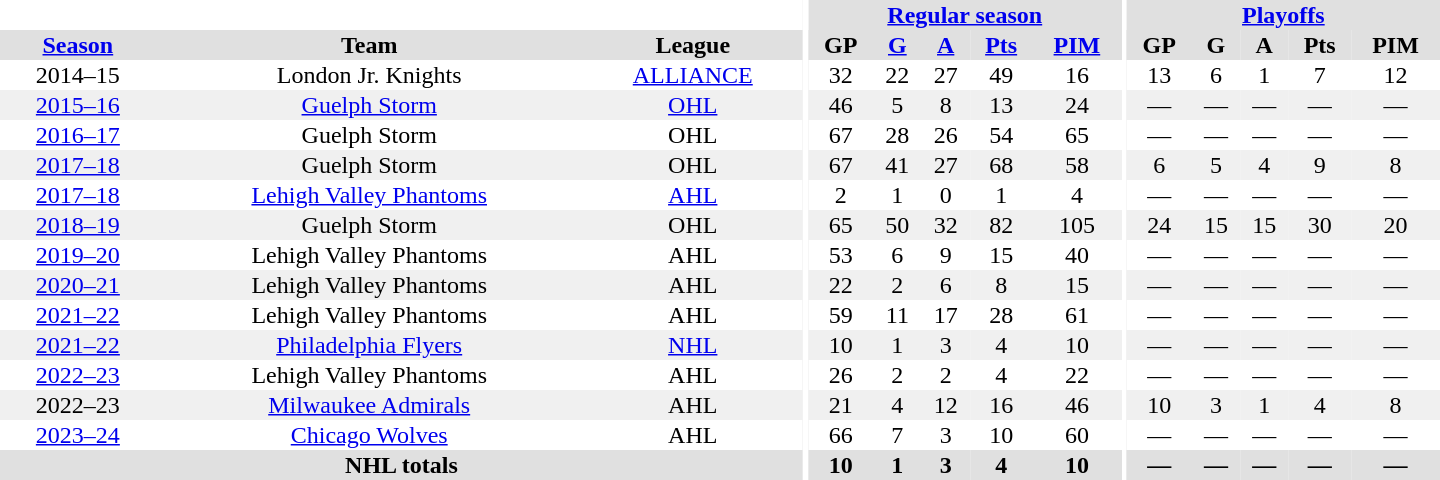<table border="0" cellpadding="1" cellspacing="0" style="text-align:center; width:60em;">
<tr bgcolor="#e0e0e0">
<th colspan="3" bgcolor="#ffffff"></th>
<th rowspan="98" bgcolor="#ffffff"></th>
<th colspan="5"><a href='#'>Regular season</a></th>
<th rowspan="98" bgcolor="#ffffff"></th>
<th colspan="5"><a href='#'>Playoffs</a></th>
</tr>
<tr bgcolor="#e0e0e0">
<th><a href='#'>Season</a></th>
<th>Team</th>
<th>League</th>
<th>GP</th>
<th><a href='#'>G</a></th>
<th><a href='#'>A</a></th>
<th><a href='#'>Pts</a></th>
<th><a href='#'>PIM</a></th>
<th>GP</th>
<th>G</th>
<th>A</th>
<th>Pts</th>
<th>PIM</th>
</tr>
<tr>
<td>2014–15</td>
<td>London Jr. Knights</td>
<td><a href='#'>ALLIANCE</a></td>
<td>32</td>
<td>22</td>
<td>27</td>
<td>49</td>
<td>16</td>
<td>13</td>
<td>6</td>
<td>1</td>
<td>7</td>
<td>12</td>
</tr>
<tr bgcolor="#f0f0f0">
<td><a href='#'>2015–16</a></td>
<td><a href='#'>Guelph Storm</a></td>
<td><a href='#'>OHL</a></td>
<td>46</td>
<td>5</td>
<td>8</td>
<td>13</td>
<td>24</td>
<td>—</td>
<td>—</td>
<td>—</td>
<td>—</td>
<td>—</td>
</tr>
<tr>
<td><a href='#'>2016–17</a></td>
<td>Guelph Storm</td>
<td>OHL</td>
<td>67</td>
<td>28</td>
<td>26</td>
<td>54</td>
<td>65</td>
<td>—</td>
<td>—</td>
<td>—</td>
<td>—</td>
<td>—</td>
</tr>
<tr bgcolor="#f0f0f0">
<td><a href='#'>2017–18</a></td>
<td>Guelph Storm</td>
<td>OHL</td>
<td>67</td>
<td>41</td>
<td>27</td>
<td>68</td>
<td>58</td>
<td>6</td>
<td>5</td>
<td>4</td>
<td>9</td>
<td>8</td>
</tr>
<tr>
<td><a href='#'>2017–18</a></td>
<td><a href='#'>Lehigh Valley Phantoms</a></td>
<td><a href='#'>AHL</a></td>
<td>2</td>
<td>1</td>
<td>0</td>
<td>1</td>
<td>4</td>
<td>—</td>
<td>—</td>
<td>—</td>
<td>—</td>
<td>—</td>
</tr>
<tr bgcolor="#f0f0f0">
<td><a href='#'>2018–19</a></td>
<td>Guelph Storm</td>
<td>OHL</td>
<td>65</td>
<td>50</td>
<td>32</td>
<td>82</td>
<td>105</td>
<td>24</td>
<td>15</td>
<td>15</td>
<td>30</td>
<td>20</td>
</tr>
<tr>
<td><a href='#'>2019–20</a></td>
<td>Lehigh Valley Phantoms</td>
<td>AHL</td>
<td>53</td>
<td>6</td>
<td>9</td>
<td>15</td>
<td>40</td>
<td>—</td>
<td>—</td>
<td>—</td>
<td>—</td>
<td>—</td>
</tr>
<tr bgcolor="#f0f0f0">
<td><a href='#'>2020–21</a></td>
<td>Lehigh Valley Phantoms</td>
<td>AHL</td>
<td>22</td>
<td>2</td>
<td>6</td>
<td>8</td>
<td>15</td>
<td>—</td>
<td>—</td>
<td>—</td>
<td>—</td>
<td>—</td>
</tr>
<tr>
<td><a href='#'>2021–22</a></td>
<td>Lehigh Valley Phantoms</td>
<td>AHL</td>
<td>59</td>
<td>11</td>
<td>17</td>
<td>28</td>
<td>61</td>
<td>—</td>
<td>—</td>
<td>—</td>
<td>—</td>
<td>—</td>
</tr>
<tr bgcolor="#f0f0f0">
<td><a href='#'>2021–22</a></td>
<td><a href='#'>Philadelphia Flyers</a></td>
<td><a href='#'>NHL</a></td>
<td>10</td>
<td>1</td>
<td>3</td>
<td>4</td>
<td>10</td>
<td>—</td>
<td>—</td>
<td>—</td>
<td>—</td>
<td>—</td>
</tr>
<tr>
<td><a href='#'>2022–23</a></td>
<td>Lehigh Valley Phantoms</td>
<td>AHL</td>
<td>26</td>
<td>2</td>
<td>2</td>
<td>4</td>
<td>22</td>
<td>—</td>
<td>—</td>
<td>—</td>
<td>—</td>
<td>—</td>
</tr>
<tr bgcolor="#f0f0f0">
<td>2022–23</td>
<td><a href='#'>Milwaukee Admirals</a></td>
<td>AHL</td>
<td>21</td>
<td>4</td>
<td>12</td>
<td>16</td>
<td>46</td>
<td>10</td>
<td>3</td>
<td>1</td>
<td>4</td>
<td>8</td>
</tr>
<tr>
<td><a href='#'>2023–24</a></td>
<td><a href='#'>Chicago Wolves</a></td>
<td>AHL</td>
<td>66</td>
<td>7</td>
<td>3</td>
<td>10</td>
<td>60</td>
<td>—</td>
<td>—</td>
<td>—</td>
<td>—</td>
<td>—</td>
</tr>
<tr bgcolor="#e0e0e0">
<th colspan="3">NHL totals</th>
<th>10</th>
<th>1</th>
<th>3</th>
<th>4</th>
<th>10</th>
<th>—</th>
<th>—</th>
<th>—</th>
<th>—</th>
<th>—</th>
</tr>
</table>
